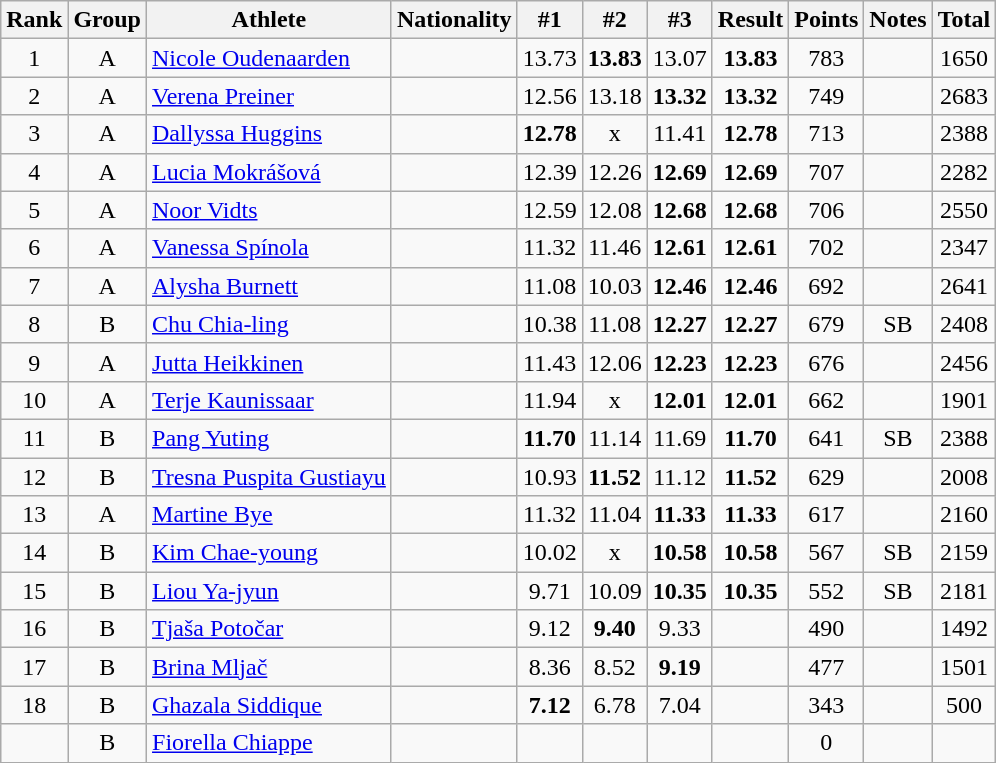<table class="wikitable sortable" style="text-align:center">
<tr>
<th>Rank</th>
<th>Group</th>
<th>Athlete</th>
<th>Nationality</th>
<th>#1</th>
<th>#2</th>
<th>#3</th>
<th>Result</th>
<th>Points</th>
<th>Notes</th>
<th>Total</th>
</tr>
<tr>
<td>1</td>
<td>A</td>
<td align=left><a href='#'>Nicole Oudenaarden</a></td>
<td align=left></td>
<td>13.73</td>
<td><strong>13.83</strong></td>
<td>13.07</td>
<td><strong>13.83</strong></td>
<td>783</td>
<td></td>
<td>1650</td>
</tr>
<tr>
<td>2</td>
<td>A</td>
<td align=left><a href='#'>Verena Preiner</a></td>
<td align=left></td>
<td>12.56</td>
<td>13.18</td>
<td><strong>13.32</strong></td>
<td><strong>13.32</strong></td>
<td>749</td>
<td></td>
<td>2683</td>
</tr>
<tr>
<td>3</td>
<td>A</td>
<td align=left><a href='#'>Dallyssa Huggins</a></td>
<td align=left></td>
<td><strong>12.78</strong></td>
<td>x</td>
<td>11.41</td>
<td><strong>12.78</strong></td>
<td>713</td>
<td></td>
<td>2388</td>
</tr>
<tr>
<td>4</td>
<td>A</td>
<td align=left><a href='#'>Lucia Mokrášová</a></td>
<td align=left></td>
<td>12.39</td>
<td>12.26</td>
<td><strong>12.69</strong></td>
<td><strong>12.69</strong></td>
<td>707</td>
<td></td>
<td>2282</td>
</tr>
<tr>
<td>5</td>
<td>A</td>
<td align=left><a href='#'>Noor Vidts</a></td>
<td align=left></td>
<td>12.59</td>
<td>12.08</td>
<td><strong>12.68</strong></td>
<td><strong>12.68</strong></td>
<td>706</td>
<td></td>
<td>2550</td>
</tr>
<tr>
<td>6</td>
<td>A</td>
<td align=left><a href='#'>Vanessa Spínola</a></td>
<td align=left></td>
<td>11.32</td>
<td>11.46</td>
<td><strong>12.61</strong></td>
<td><strong>12.61</strong></td>
<td>702</td>
<td></td>
<td>2347</td>
</tr>
<tr>
<td>7</td>
<td>A</td>
<td align=left><a href='#'>Alysha Burnett</a></td>
<td align=left></td>
<td>11.08</td>
<td>10.03</td>
<td><strong>12.46</strong></td>
<td><strong>12.46</strong></td>
<td>692</td>
<td></td>
<td>2641</td>
</tr>
<tr>
<td>8</td>
<td>B</td>
<td align=left><a href='#'>Chu Chia-ling</a></td>
<td align=left></td>
<td>10.38</td>
<td>11.08</td>
<td><strong>12.27</strong></td>
<td><strong>12.27</strong></td>
<td>679</td>
<td>SB</td>
<td>2408</td>
</tr>
<tr>
<td>9</td>
<td>A</td>
<td align=left><a href='#'>Jutta Heikkinen</a></td>
<td align=left></td>
<td>11.43</td>
<td>12.06</td>
<td><strong>12.23</strong></td>
<td><strong>12.23</strong></td>
<td>676</td>
<td></td>
<td>2456</td>
</tr>
<tr>
<td>10</td>
<td>A</td>
<td align=left><a href='#'>Terje Kaunissaar</a></td>
<td align=left></td>
<td>11.94</td>
<td>x</td>
<td><strong>12.01</strong></td>
<td><strong>12.01</strong></td>
<td>662</td>
<td></td>
<td>1901</td>
</tr>
<tr>
<td>11</td>
<td>B</td>
<td align=left><a href='#'>Pang Yuting</a></td>
<td align=left></td>
<td><strong>11.70</strong></td>
<td>11.14</td>
<td>11.69</td>
<td><strong>11.70</strong></td>
<td>641</td>
<td>SB</td>
<td>2388</td>
</tr>
<tr>
<td>12</td>
<td>B</td>
<td align=left><a href='#'>Tresna Puspita Gustiayu</a></td>
<td align=left></td>
<td>10.93</td>
<td><strong>11.52</strong></td>
<td>11.12</td>
<td><strong>11.52</strong></td>
<td>629</td>
<td></td>
<td>2008</td>
</tr>
<tr>
<td>13</td>
<td>A</td>
<td align=left><a href='#'>Martine Bye</a></td>
<td align=left></td>
<td>11.32</td>
<td>11.04</td>
<td><strong>11.33</strong></td>
<td><strong>11.33</strong></td>
<td>617</td>
<td></td>
<td>2160</td>
</tr>
<tr>
<td>14</td>
<td>B</td>
<td align=left><a href='#'>Kim Chae-young</a></td>
<td align=left></td>
<td>10.02</td>
<td>x</td>
<td><strong>10.58</strong></td>
<td><strong>10.58</strong></td>
<td>567</td>
<td>SB</td>
<td>2159</td>
</tr>
<tr>
<td>15</td>
<td>B</td>
<td align=left><a href='#'>Liou Ya-jyun</a></td>
<td align=left></td>
<td>9.71</td>
<td>10.09</td>
<td><strong>10.35</strong></td>
<td><strong>10.35</strong></td>
<td>552</td>
<td>SB</td>
<td>2181</td>
</tr>
<tr>
<td>16</td>
<td>B</td>
<td align=left><a href='#'>Tjaša Potočar</a></td>
<td align=left></td>
<td>9.12</td>
<td><strong>9.40</strong></td>
<td>9.33</td>
<td><strong></strong></td>
<td>490</td>
<td></td>
<td>1492</td>
</tr>
<tr>
<td>17</td>
<td>B</td>
<td align=left><a href='#'>Brina Mljač</a></td>
<td align=left></td>
<td>8.36</td>
<td>8.52</td>
<td><strong>9.19</strong></td>
<td><strong></strong></td>
<td>477</td>
<td></td>
<td>1501</td>
</tr>
<tr>
<td>18</td>
<td>B</td>
<td align=left><a href='#'>Ghazala Siddique</a></td>
<td align=left></td>
<td><strong>7.12</strong></td>
<td>6.78</td>
<td>7.04</td>
<td><strong></strong></td>
<td>343</td>
<td></td>
<td>500</td>
</tr>
<tr>
<td></td>
<td>B</td>
<td align=left><a href='#'>Fiorella Chiappe</a></td>
<td align=left></td>
<td></td>
<td></td>
<td></td>
<td><strong></strong></td>
<td>0</td>
<td></td>
<td></td>
</tr>
</table>
